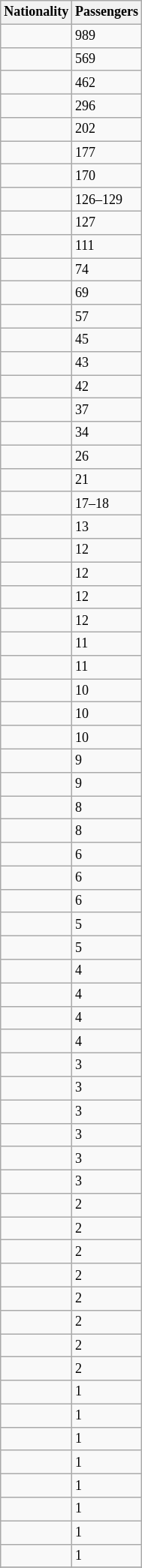<table class="wikitable sortable" style="float:right; margin-left:2em; text-align:left; font-size:75%">
<tr>
<th>Nationality</th>
<th data-sort-type="numeric">Passengers</th>
</tr>
<tr>
<td></td>
<td>989</td>
</tr>
<tr>
<td></td>
<td>569</td>
</tr>
<tr>
<td></td>
<td>462</td>
</tr>
<tr>
<td></td>
<td>296</td>
</tr>
<tr>
<td></td>
<td>202</td>
</tr>
<tr>
<td></td>
<td>177</td>
</tr>
<tr>
<td></td>
<td>170</td>
</tr>
<tr>
<td></td>
<td data-sort-value=127.5>126–129 </td>
</tr>
<tr>
<td></td>
<td>127</td>
</tr>
<tr>
<td></td>
<td>111</td>
</tr>
<tr>
<td></td>
<td>74</td>
</tr>
<tr>
<td></td>
<td>69</td>
</tr>
<tr>
<td></td>
<td>57</td>
</tr>
<tr>
<td></td>
<td>45</td>
</tr>
<tr>
<td></td>
<td>43</td>
</tr>
<tr>
<td></td>
<td>42</td>
</tr>
<tr>
<td></td>
<td>37</td>
</tr>
<tr>
<td></td>
<td>34</td>
</tr>
<tr>
<td></td>
<td>26</td>
</tr>
<tr>
<td></td>
<td>21</td>
</tr>
<tr>
<td></td>
<td data-sort-value=17.5>17–18 </td>
</tr>
<tr>
<td></td>
<td>13</td>
</tr>
<tr>
<td></td>
<td>12</td>
</tr>
<tr>
<td></td>
<td>12</td>
</tr>
<tr>
<td></td>
<td>12</td>
</tr>
<tr>
<td></td>
<td>12</td>
</tr>
<tr>
<td></td>
<td>11</td>
</tr>
<tr>
<td></td>
<td>11</td>
</tr>
<tr>
<td></td>
<td>10</td>
</tr>
<tr>
<td></td>
<td>10</td>
</tr>
<tr>
<td></td>
<td>10</td>
</tr>
<tr>
<td></td>
<td>9</td>
</tr>
<tr>
<td></td>
<td>9</td>
</tr>
<tr>
<td></td>
<td>8</td>
</tr>
<tr>
<td></td>
<td>8</td>
</tr>
<tr>
<td></td>
<td>6</td>
</tr>
<tr>
<td></td>
<td>6</td>
</tr>
<tr>
<td></td>
<td>6</td>
</tr>
<tr>
<td></td>
<td>5</td>
</tr>
<tr>
<td></td>
<td>5</td>
</tr>
<tr>
<td></td>
<td>4</td>
</tr>
<tr>
<td></td>
<td>4</td>
</tr>
<tr>
<td></td>
<td>4</td>
</tr>
<tr>
<td></td>
<td>4</td>
</tr>
<tr>
<td></td>
<td>3</td>
</tr>
<tr>
<td></td>
<td>3</td>
</tr>
<tr>
<td></td>
<td>3</td>
</tr>
<tr>
<td></td>
<td>3</td>
</tr>
<tr>
<td></td>
<td>3</td>
</tr>
<tr>
<td></td>
<td>3</td>
</tr>
<tr>
<td></td>
<td>2</td>
</tr>
<tr>
<td></td>
<td>2</td>
</tr>
<tr>
<td></td>
<td>2</td>
</tr>
<tr>
<td></td>
<td>2</td>
</tr>
<tr>
<td></td>
<td>2</td>
</tr>
<tr>
<td></td>
<td>2</td>
</tr>
<tr>
<td></td>
<td>2</td>
</tr>
<tr>
<td></td>
<td>2</td>
</tr>
<tr>
<td></td>
<td>1</td>
</tr>
<tr>
<td></td>
<td>1</td>
</tr>
<tr>
<td></td>
<td>1</td>
</tr>
<tr>
<td></td>
<td>1</td>
</tr>
<tr>
<td></td>
<td>1</td>
</tr>
<tr>
<td></td>
<td>1</td>
</tr>
<tr>
<td></td>
<td>1</td>
</tr>
<tr>
<td></td>
<td>1</td>
</tr>
<tr class="sortbottom">
</tr>
<tr colspan=4 style="text-align:left;">
</tr>
</table>
